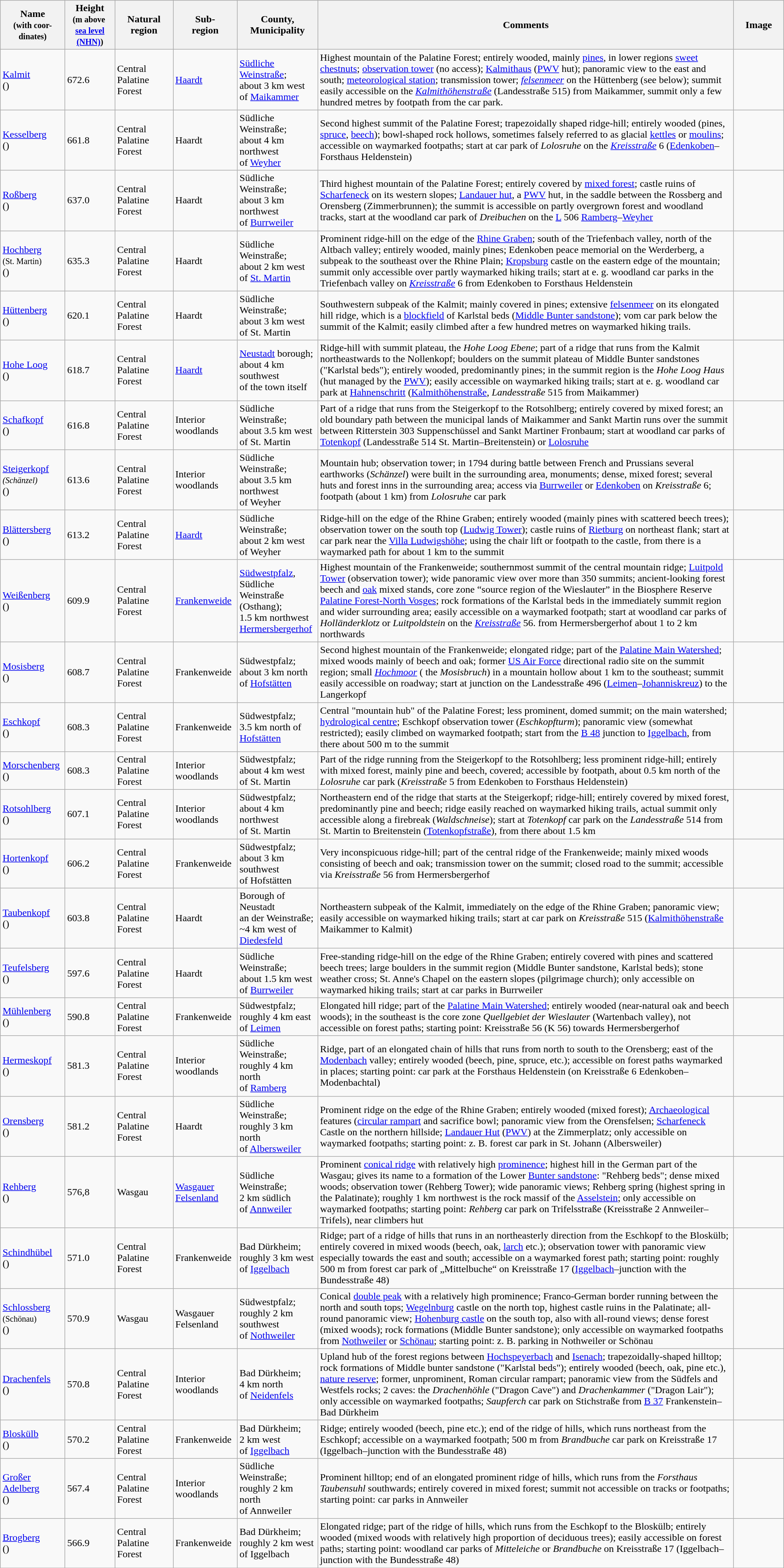<table class="wikitable sortable" width="100%">
<tr class="hintergrundfarbe6">
<th style="width:6%">Name<br><small>(with coor-<br>dinates)</small></th>
<th style="width:6%">Height<br><small>(m above <br><a href='#'>sea level (NHN)</a>)</small></th>
<th style="width:7%">Natural<br>region</th>
<th style="width:7%">Sub-<br>region</th>
<th style="width:7%">County,<br>Municipality</th>
<th class="unsortable" style="width:50%">Comments</th>
<th class="unsortable" style="width:6%">Image</th>
</tr>
<tr>
<td><a href='#'>Kalmit</a><br>()</td>
<td>672.6</td>
<td>Central<br>Palatine Forest</td>
<td><a href='#'>Haardt</a></td>
<td><a href='#'>Südliche Weinstraße</a>; <br>about 3 km west<br>of <a href='#'>Maikammer</a></td>
<td>Highest mountain of the Palatine Forest; entirely wooded, mainly <a href='#'>pines</a>, in lower regions <a href='#'>sweet chestnuts</a>; <a href='#'>observation tower</a> (no access); <a href='#'>Kalmithaus</a> (<a href='#'>PWV</a> hut); panoramic view to the east and south; <a href='#'>meteorological station</a>; transmission tower; <em><a href='#'>felsenmeer</a></em> on the Hüttenberg (see below); summit easily accessible on the <em><a href='#'>Kalmithöhenstraße</a></em> (Landesstraße 515) from Maikammer, summit only a few hundred metres by footpath from the car park.</td>
<td></td>
</tr>
<tr>
<td><a href='#'>Kesselberg</a><br>()</td>
<td>661.8</td>
<td>Central<br>Palatine Forest</td>
<td>Haardt</td>
<td>Südliche Weinstraße;<br>about 4 km northwest<br>of <a href='#'>Weyher</a></td>
<td>Second highest summit of the Palatine Forest; trapezoidally shaped ridge-hill; entirely wooded (pines, <a href='#'>spruce</a>, <a href='#'>beech</a>); bowl-shaped rock hollows, sometimes falsely referred to as glacial <a href='#'>kettles</a> or <a href='#'>moulins</a>; accessible on waymarked footpaths; start at car park of <em>Lolosruhe</em> on the <em><a href='#'>Kreisstraße</a></em> 6 (<a href='#'>Edenkoben</a>–Forsthaus Heldenstein)</td>
<td></td>
</tr>
<tr>
<td><a href='#'>Roßberg</a><br>()</td>
<td>637.0</td>
<td>Central<br>Palatine Forest</td>
<td>Haardt</td>
<td>Südliche Weinstraße;<br>about 3 km northwest<br>of <a href='#'>Burrweiler</a></td>
<td>Third highest mountain of the Palatine Forest; entirely covered by <a href='#'>mixed forest</a>;  castle ruins of <a href='#'>Scharfeneck</a> on its western slopes; <a href='#'>Landauer hut</a>, a <a href='#'>PWV</a> hut, in the saddle between the Rossberg and Orensberg (Zimmerbrunnen); the summit is accessible on partly overgrown forest and woodland tracks, start at the woodland car park of <em>Dreibuchen</em> on the <a href='#'>L</a> 506 <a href='#'>Ramberg</a>–<a href='#'>Weyher</a></td>
<td></td>
</tr>
<tr>
<td><a href='#'>Hochberg</a><br><small>(St. Martin)</small><br>()</td>
<td>635.3</td>
<td>Central<br>Palatine Forest</td>
<td>Haardt</td>
<td>Südliche Weinstraße;<br>about 2 km west<br>of <a href='#'>St. Martin</a></td>
<td>Prominent ridge-hill on the edge of the <a href='#'>Rhine Graben</a>; south of the Triefenbach valley, north of the Altbach valley; entirely wooded, mainly pines; Edenkoben peace memorial on the Werderberg, a subpeak to the southeast over the Rhine Plain; <a href='#'>Kropsburg</a> castle on the eastern edge of the mountain; summit only accessible over partly waymarked hiking trails; start at e. g. woodland car parks in the Triefenbach valley on <em><a href='#'>Kreisstraße</a></em> 6 from Edenkoben to Forsthaus Heldenstein</td>
<td></td>
</tr>
<tr>
<td><a href='#'>Hüttenberg</a><br>()</td>
<td>620.1</td>
<td>Central<br>Palatine Forest</td>
<td>Haardt</td>
<td>Südliche Weinstraße;<br>about 3 km west<br>of St. Martin</td>
<td>Southwestern subpeak of the Kalmit; mainly covered in pines; extensive <a href='#'>felsenmeer</a> on its elongated hill ridge, which is a <a href='#'>blockfield</a> of Karlstal beds (<a href='#'>Middle Bunter sandstone</a>); vom car park below the summit of the Kalmit; easily climbed after a few hundred metres on waymarked hiking trails.</td>
<td></td>
</tr>
<tr>
<td><a href='#'>Hohe Loog</a><br>()</td>
<td>618.7</td>
<td>Central<br>Palatine Forest</td>
<td><a href='#'>Haardt</a></td>
<td><a href='#'>Neustadt</a> borough;<br>about 4 km southwest<br>of the town itself</td>
<td>Ridge-hill with summit plateau, the <em>Hohe Loog Ebene</em>; part of a ridge that runs from the Kalmit northeastwards to the Nollenkopf; boulders on the summit plateau of Middle Bunter sandstones ("Karlstal beds"); entirely wooded, predominantly pines; in the summit region is the <em>Hohe Loog Haus</em> (hut managed by the <a href='#'>PWV</a>); easily accessible on waymarked hiking trails; start at e. g. woodland car park at <a href='#'>Hahnenschritt</a> (<a href='#'>Kalmithöhenstraße</a>, <em>Landesstraße</em> 515 from Maikammer)</td>
<td></td>
</tr>
<tr>
<td><a href='#'>Schafkopf</a><br>()</td>
<td>616.8</td>
<td>Central<br>Palatine Forest</td>
<td>Interior<br>woodlands</td>
<td>Südliche Weinstraße;<br>about 3.5 km west<br>of St. Martin</td>
<td>Part of a ridge that runs from the Steigerkopf to the Rotsohlberg; entirely covered by mixed forest; an old boundary path between the municipal lands of Maikammer and Sankt Martin runs over the summit between Ritterstein 303 Suppenschüssel and Sankt Martiner Fronbaum; start at woodland car parks of <a href='#'>Totenkopf</a> (Landesstraße 514 St. Martin–Breitenstein) or <a href='#'>Lolosruhe</a></td>
<td></td>
</tr>
<tr>
<td><a href='#'>Steigerkopf</a><br><small><em>(Schänzel)</em></small><br>()</td>
<td>613.6</td>
<td>Central<br>Palatine Forest</td>
<td>Interior<br>woodlands</td>
<td>Südliche Weinstraße;<br>about 3.5 km northwest<br>of Weyher</td>
<td>Mountain hub; observation tower; in 1794 during battle between French and Prussians several earthworks (<em>Schänzel</em>) were built in the surrounding area, monuments; dense, mixed forest; several huts and forest inns in the surrounding area; access via <a href='#'>Burrweiler</a> or <a href='#'>Edenkoben</a> on <em>Kreisstraße</em> 6; footpath (about 1 km) from <em>Lolosruhe</em> car park</td>
<td></td>
</tr>
<tr>
<td><a href='#'>Blättersberg</a><br>()</td>
<td>613.2</td>
<td>Central<br>Palatine Forest</td>
<td><a href='#'>Haardt</a></td>
<td>Südliche Weinstraße;<br>about 2 km west<br>of Weyher</td>
<td>Ridge-hill on the edge of the Rhine Graben; entirely wooded (mainly pines with scattered beech trees); observation tower on the south top (<a href='#'>Ludwig Tower</a>); castle ruins of <a href='#'>Rietburg</a> on northeast flank; start at car park near the <a href='#'>Villa Ludwigshöhe</a>; using the chair lift or footpath to the castle, from there is a waymarked path for about 1 km to the summit</td>
<td></td>
</tr>
<tr>
<td><a href='#'>Weißenberg</a><br>()</td>
<td>609.9</td>
<td>Central<br>Palatine Forest</td>
<td><a href='#'>Frankenweide</a></td>
<td><a href='#'>Südwestpfalz</a>,<br>Südliche Weinstraße (Osthang);<br>1.5 km northwest<br><a href='#'>Hermersbergerhof</a></td>
<td>Highest mountain of the Frankenweide; southernmost summit of the central mountain ridge; <a href='#'>Luitpold Tower</a> (observation tower); wide panoramic view over more than 350 summits; ancient-looking forest beech and <a href='#'>oak</a> mixed stands, core zone “source region of the Wieslauter” in the Biosphere Reserve <a href='#'>Palatine Forest-North Vosges</a>; rock formations of the Karlstal beds in the immediately summit region and wider surrounding area; easily accessible on a waymarked footpath; start at woodland car parks of <em>Holländerklotz</em> or <em>Luitpoldstein</em> on the <em><a href='#'>Kreisstraße</a></em> 56. from Hermersbergerhof about 1 to 2 km northwards</td>
<td></td>
</tr>
<tr>
<td><a href='#'>Mosisberg</a><br>()</td>
<td>608.7</td>
<td>Central<br>Palatine Forest</td>
<td>Frankenweide</td>
<td>Südwestpfalz; <br>about 3 km north <br>of <a href='#'>Hofstätten</a></td>
<td>Second highest mountain of the Frankenweide; elongated ridge; part of the <a href='#'>Palatine Main Watershed</a>; mixed woods mainly of beech and oak; former <a href='#'>US Air Force</a> directional radio site on the summit region; small <em><a href='#'>Hochmoor</a></em> ( the <em>Mosisbruch</em>) in a mountain hollow about 1 km to the southeast; summit easily accessible on roadway; start at junction on the Landesstraße 496 (<a href='#'>Leimen</a>–<a href='#'>Johanniskreuz</a>) to the Langerkopf</td>
<td></td>
</tr>
<tr>
<td><a href='#'>Eschkopf</a><br>()</td>
<td>608.3</td>
<td>Central<br>Palatine Forest</td>
<td>Frankenweide</td>
<td>Südwestpfalz;<br>3.5 km north of<br><a href='#'>Hofstätten</a></td>
<td>Central "mountain hub" of the Palatine Forest; less prominent, domed summit; on the main watershed; <a href='#'>hydrological centre</a>; Eschkopf observation tower (<em>Eschkopfturm</em>); panoramic view (somewhat restricted); easily climbed on waymarked footpath; start from the <a href='#'>B 48</a> junction to <a href='#'>Iggelbach</a>, from there about 500 m to the summit</td>
<td></td>
</tr>
<tr>
<td><a href='#'>Morschenberg</a><br>()</td>
<td>608.3</td>
<td>Central<br>Palatine Forest</td>
<td>Interior woodlands</td>
<td>Südwestpfalz;<br>about 4 km west<br>of St. Martin</td>
<td>Part of the ridge running from the Steigerkopf to the Rotsohlberg; less prominent ridge-hill; entirely with mixed forest, mainly pine and beech, covered; accessible by footpath, about 0.5 km north of the <em>Lolosruhe</em> car park (<em>Kreisstraße</em> 5 from Edenkoben to Forsthaus Heldenstein)</td>
<td></td>
</tr>
<tr>
<td><a href='#'>Rotsohlberg</a><br>()</td>
<td>607.1</td>
<td>Central<br>Palatine Forest</td>
<td>Interior<br>woodlands</td>
<td>Südwestpfalz;<br>about 4 km northwest<br>of St. Martin</td>
<td>Northeastern end of the ridge that starts at the Steigerkopf; ridge-hill; entirely covered by mixed forest, predominantly pine and beech; ridge easily reached on waymarked hiking trails, actual summit only accessible along a firebreak (<em>Waldschneise</em>); start at <em>Totenkopf</em> car park on the <em>Landesstraße</em> 514 from St. Martin to Breitenstein (<a href='#'>Totenkopfstraße</a>), from there about 1.5 km</td>
<td></td>
</tr>
<tr>
<td><a href='#'>Hortenkopf</a><br>()</td>
<td>606.2</td>
<td>Central<br>Palatine Forest</td>
<td>Frankenweide</td>
<td>Südwestpfalz;<br>about 3 km southwest<br>of Hofstätten</td>
<td>Very inconspicuous ridge-hill; part of the central ridge of the Frankenweide; mainly mixed woods consisting of beech and oak; transmission tower on the summit; closed road to the summit; accessible via <em>Kreisstraße</em> 56 from Hermersbergerhof</td>
<td></td>
</tr>
<tr>
<td><a href='#'>Taubenkopf</a><br>()</td>
<td>603.8</td>
<td>Central<br>Palatine Forest</td>
<td>Haardt</td>
<td>Borough of Neustadt<br>an der Weinstraße;<br>~4 km west of <br><a href='#'>Diedesfeld</a></td>
<td>Northeastern subpeak of the Kalmit, immediately on the edge of the Rhine Graben; panoramic view; easily accessible on waymarked hiking trails; start at car park on <em>Kreisstraße</em> 515 (<a href='#'>Kalmithöhenstraße</a> Maikammer to Kalmit)</td>
<td></td>
</tr>
<tr>
<td><a href='#'>Teufelsberg</a><br>()</td>
<td>597.6</td>
<td>Central<br>Palatine Forest</td>
<td>Haardt</td>
<td>Südliche Weinstraße;<br>about 1.5 km west<br>of <a href='#'>Burrweiler</a></td>
<td>Free-standing ridge-hill on the edge of the Rhine Graben; entirely covered with pines and scattered beech trees; large boulders in the summit region (Middle Bunter sandstone, Karlstal beds); stone weather cross; St. Anne's Chapel on the eastern slopes (pilgrimage church); only accessible on waymarked hiking trails; start at car parks in Burrweiler</td>
<td></td>
</tr>
<tr>
<td><a href='#'>Mühlenberg</a><br>()</td>
<td>590.8</td>
<td>Central<br>Palatine Forest</td>
<td>Frankenweide</td>
<td>Südwestpfalz;<br>roughly 4 km east<br>of <a href='#'>Leimen</a></td>
<td>Elongated hill ridge; part of the <a href='#'>Palatine Main Watershed</a>; entirely wooded (near-natural oak and beech woods); in the southeast is the core zone <em>Quellgebiet der Wieslauter</em> (Wartenbach valley), not accessible on forest paths; starting point: Kreisstraße 56 (K 56) towards Hermersbergerhof</td>
<td></td>
</tr>
<tr>
<td><a href='#'>Hermeskopf</a><br>()</td>
<td>581.3</td>
<td>Central<br>Palatine Forest</td>
<td>Interior<br>woodlands</td>
<td>Südliche Weinstraße;<br>roughly 4 km north <br>of <a href='#'>Ramberg</a></td>
<td>Ridge, part of an elongated chain of hills that runs from north to south to the Orensberg; east of the <a href='#'>Modenbach</a> valley; entirely wooded (beech, pine, spruce, etc.); accessible on forest paths waymarked in places; starting point: car park at the Forsthaus Heldenstein (on Kreisstraße 6 Edenkoben–Modenbachtal)</td>
<td></td>
</tr>
<tr>
<td><a href='#'>Orensberg</a><br>()</td>
<td>581.2</td>
<td>Central<br>Palatine Forest</td>
<td>Haardt</td>
<td>Südliche Weinstraße; <br>roughly 3 km north <br>of <a href='#'>Albersweiler</a></td>
<td>Prominent ridge on the edge of the Rhine Graben; entirely wooded (mixed forest); <a href='#'>Archaeological</a> features (<a href='#'>circular rampart</a> and sacrifice bowl; panoramic view from the Orensfelsen; <a href='#'>Scharfeneck</a> Castle on the northern hillside; <a href='#'>Landauer Hut</a> (<a href='#'>PWV</a>) at the Zimmerplatz; only accessible on waymarked footpaths; starting point: z. B. forest car park in St. Johann (Albersweiler)</td>
<td></td>
</tr>
<tr>
<td><a href='#'>Rehberg</a><br>()</td>
<td>576,8</td>
<td>Wasgau</td>
<td><a href='#'>Wasgauer Felsenland</a></td>
<td>Südliche Weinstraße;<br>2 km südlich <br>of <a href='#'>Annweiler</a></td>
<td>Prominent <a href='#'>conical ridge</a> with relatively high <a href='#'>prominence</a>; highest hill in the German part of the Wasgau; gives its name to a formation of the Lower <a href='#'>Bunter sandstone</a>: "Rehberg beds"; dense mixed woods; observation tower (Rehberg Tower); wide panoramic views; Rehberg spring (highest spring in the Palatinate); roughly 1 km northwest is the rock massif of the <a href='#'>Asselstein</a>; only accessible on waymarked footpaths; starting point: <em>Rehberg</em> car park on Trifelsstraße (Kreisstraße 2 Annweiler–Trifels), near climbers hut</td>
<td></td>
</tr>
<tr>
<td><a href='#'>Schindhübel</a><br>()</td>
<td>571.0</td>
<td>Central<br>Palatine Forest</td>
<td>Frankenweide</td>
<td>Bad Dürkheim;<br>roughly 3 km west <br>of <a href='#'>Iggelbach</a></td>
<td>Ridge; part of a ridge of hills that runs in an northeasterly direction from the Eschkopf to the Bloskülb; entirely covered in mixed woods (beech, oak, <a href='#'>larch</a> etc.); observation tower with panoramic view especially towards the east and south; accessible on a waymarked forest path; starting point: roughly 500 m from forest car park of „Mittelbuche“ on Kreisstraße 17 (<a href='#'>Iggelbach</a>–junction with the Bundesstraße 48)</td>
<td></td>
</tr>
<tr>
<td><a href='#'>Schlossberg</a><br><small>(Schönau)</small><br>()</td>
<td>570.9</td>
<td>Wasgau</td>
<td>Wasgauer<br>Felsenland</td>
<td>Südwestpfalz;<br>roughly 2 km southwest <br>of <a href='#'>Nothweiler</a></td>
<td>Conical <a href='#'>double peak</a> with a relatively high prominence; Franco-German border running between the north and south tops; <a href='#'>Wegelnburg</a> castle on the north top, highest castle ruins in the Palatinate; all-round panoramic view; <a href='#'>Hohenburg castle</a> on the south top, also with all-round views; dense forest (mixed woods); rock formations (Middle Bunter sandstone); only accessible on waymarked footpaths from <a href='#'>Nothweiler</a> or <a href='#'>Schönau</a>; starting point: z. B. parking in Nothweiler or Schönau</td>
<td></td>
</tr>
<tr>
<td><a href='#'>Drachenfels</a><br>()</td>
<td>570.8</td>
<td>Central<br>Palatine Forest</td>
<td>Interior<br>woodlands</td>
<td>Bad Dürkheim;<br>4 km north <br>of <a href='#'>Neidenfels</a></td>
<td>Upland hub of the forest regions between <a href='#'>Hochspeyerbach</a> and <a href='#'>Isenach</a>; trapezoidally-shaped hilltop; rock formations of Middle bunter sandstone ("Karlstal beds"); entirely wooded (beech, oak, pine etc.), <a href='#'>nature reserve</a>; former, unprominent, Roman circular rampart; panoramic view from the Südfels and Westfels rocks; 2 caves: the <em>Drachenhöhle</em> ("Dragon Cave") and <em>Drachenkammer</em> ("Dragon Lair"); only accessible on waymarked footpaths; <em>Saupferch</em> car park on Stichstraße from <a href='#'>B 37</a> Frankenstein–Bad Dürkheim</td>
<td></td>
</tr>
<tr>
<td><a href='#'>Bloskülb</a><br>()</td>
<td>570.2</td>
<td>Central<br>Palatine Forest</td>
<td>Frankenweide</td>
<td>Bad Dürkheim;<br>2 km west <br>of <a href='#'>Iggelbach</a></td>
<td>Ridge; entirely wooded (beech, pine etc.); end of the ridge of hills, which runs northeast from the Eschkopf; accessible on a waymarked footpath; 500 m from <em>Brandbuche</em> car park on Kreisstraße 17 (Iggelbach–junction with the Bundesstraße 48)</td>
<td></td>
</tr>
<tr>
<td><a href='#'>Großer Adelberg</a><br>()</td>
<td>567.4</td>
<td>Central<br>Palatine Forest</td>
<td>Interior<br>woodlands</td>
<td>Südliche Weinstraße;<br>roughly 2 km north <br>of Annweiler</td>
<td>Prominent hilltop; end of an elongated prominent ridge of hills, which runs from the <em>Forsthaus Taubensuhl</em> southwards; entirely covered in mixed forest; summit not accessible on tracks or footpaths; starting point: car parks in Annweiler</td>
<td></td>
</tr>
<tr>
<td><a href='#'>Brogberg</a><br>()</td>
<td>566.9</td>
<td>Central<br>Palatine Forest</td>
<td>Frankenweide</td>
<td>Bad Dürkheim;<br>roughly 2 km west <br>of Iggelbach</td>
<td>Elongated ridge; part of the ridge of hills, which runs from the Eschkopf to the Bloskülb; entirely wooded (mixed woods with relatively high proportion of deciduous trees); easily accessible on forest paths; starting point: woodland car parks of <em>Mitteleiche</em> or <em>Brandbuche</em> on Kreisstraße 17 (Iggelbach–junction with the Bundesstraße 48)</td>
<td></td>
</tr>
<tr>
</tr>
</table>
